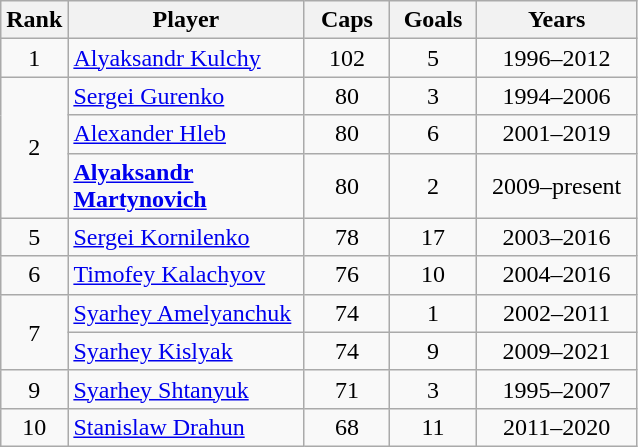<table class="wikitable sortable" style="text-align: center;">
<tr>
<th width=30>Rank</th>
<th width=150>Player</th>
<th width=50>Caps</th>
<th width=50>Goals</th>
<th width=100>Years</th>
</tr>
<tr>
<td>1</td>
<td align="left"><a href='#'>Alyaksandr Kulchy</a></td>
<td>102</td>
<td>5</td>
<td>1996–2012</td>
</tr>
<tr>
<td rowspan="3">2</td>
<td align="left"><a href='#'>Sergei Gurenko</a></td>
<td>80</td>
<td>3</td>
<td>1994–2006</td>
</tr>
<tr>
<td align="left"><a href='#'>Alexander Hleb</a></td>
<td>80</td>
<td>6</td>
<td>2001–2019</td>
</tr>
<tr>
<td align="left"><strong><a href='#'>Alyaksandr Martynovich</a></strong></td>
<td>80</td>
<td>2</td>
<td>2009–present</td>
</tr>
<tr>
<td>5</td>
<td align="left"><a href='#'>Sergei Kornilenko</a></td>
<td>78</td>
<td>17</td>
<td>2003–2016</td>
</tr>
<tr>
<td>6</td>
<td align="left"><a href='#'>Timofey Kalachyov</a></td>
<td>76</td>
<td>10</td>
<td>2004–2016</td>
</tr>
<tr>
<td rowspan="2">7</td>
<td align="left"><a href='#'>Syarhey Amelyanchuk</a></td>
<td>74</td>
<td>1</td>
<td>2002–2011</td>
</tr>
<tr>
<td align="left"><a href='#'>Syarhey Kislyak</a></td>
<td>74</td>
<td>9</td>
<td>2009–2021</td>
</tr>
<tr>
<td>9</td>
<td align="left"><a href='#'>Syarhey Shtanyuk</a></td>
<td>71</td>
<td>3</td>
<td>1995–2007</td>
</tr>
<tr>
<td>10</td>
<td align="left"><a href='#'>Stanislaw Drahun</a></td>
<td>68</td>
<td>11</td>
<td>2011–2020</td>
</tr>
</table>
